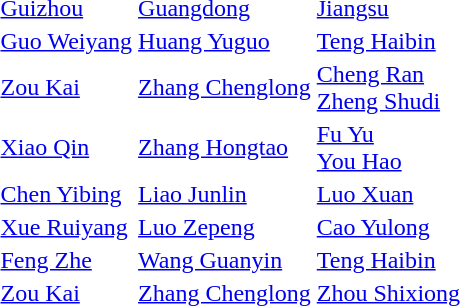<table>
<tr>
<th scope=row style="text-align:left"><br></th>
<td><a href='#'>Guizhou</a></td>
<td><a href='#'>Guangdong</a></td>
<td><a href='#'>Jiangsu</a></td>
</tr>
<tr>
<th scope=row style="text-align:left"><br></th>
<td><a href='#'>Guo Weiyang</a></td>
<td><a href='#'>Huang Yuguo</a></td>
<td><a href='#'>Teng Haibin</a></td>
</tr>
<tr>
<th scope=row style="text-align:left"><br></th>
<td><a href='#'>Zou Kai</a></td>
<td><a href='#'>Zhang Chenglong</a></td>
<td><a href='#'>Cheng Ran</a><br><a href='#'>Zheng Shudi</a></td>
</tr>
<tr>
<th scope=row style="text-align:left"><br></th>
<td><a href='#'>Xiao Qin</a></td>
<td><a href='#'>Zhang Hongtao</a></td>
<td><a href='#'>Fu Yu</a><br><a href='#'>You Hao</a></td>
</tr>
<tr>
<th scope=row style="text-align:left"><br></th>
<td><a href='#'>Chen Yibing</a></td>
<td><a href='#'>Liao Junlin</a></td>
<td><a href='#'>Luo Xuan</a></td>
</tr>
<tr>
<th scope=row style="text-align:left"><br></th>
<td><a href='#'>Xue Ruiyang</a></td>
<td><a href='#'>Luo Zepeng</a></td>
<td><a href='#'>Cao Yulong</a></td>
</tr>
<tr>
<th scope=row style="text-align:left"><br></th>
<td><a href='#'>Feng Zhe</a></td>
<td><a href='#'>Wang Guanyin</a></td>
<td><a href='#'>Teng Haibin</a></td>
</tr>
<tr>
<th scope=row style="text-align:left"><br></th>
<td><a href='#'>Zou Kai</a></td>
<td><a href='#'>Zhang Chenglong</a></td>
<td><a href='#'>Zhou Shixiong</a></td>
</tr>
</table>
